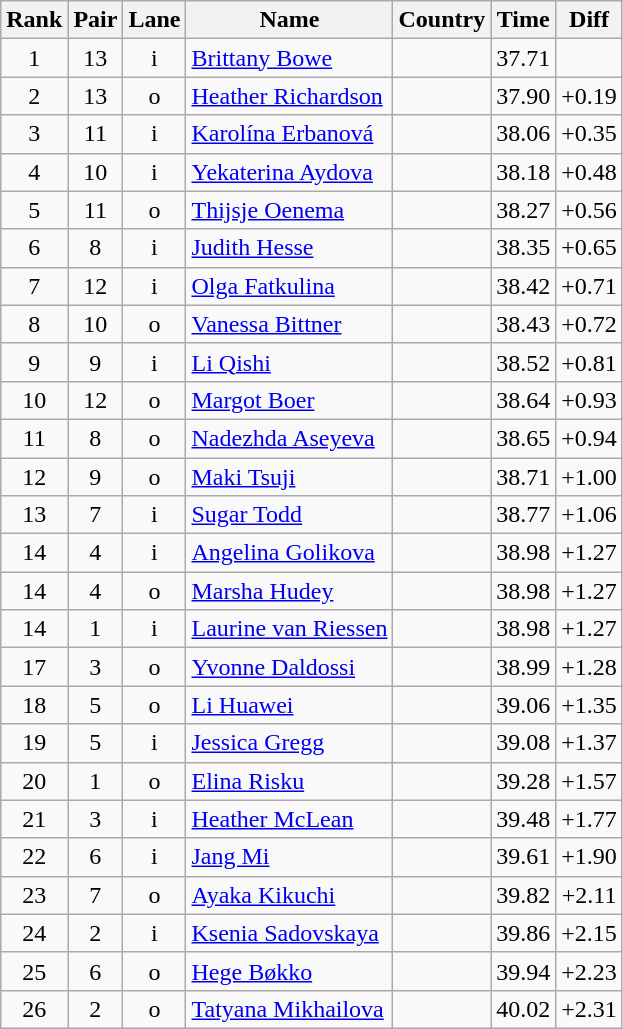<table class="wikitable sortable" style="text-align:center">
<tr>
<th>Rank</th>
<th>Pair</th>
<th>Lane</th>
<th>Name</th>
<th>Country</th>
<th>Time</th>
<th>Diff</th>
</tr>
<tr>
<td>1</td>
<td>13</td>
<td>i</td>
<td align=left><a href='#'>Brittany Bowe</a></td>
<td align=left></td>
<td>37.71</td>
<td></td>
</tr>
<tr>
<td>2</td>
<td>13</td>
<td>o</td>
<td align=left><a href='#'>Heather Richardson</a></td>
<td align=left></td>
<td>37.90</td>
<td>+0.19</td>
</tr>
<tr>
<td>3</td>
<td>11</td>
<td>i</td>
<td align=left><a href='#'>Karolína Erbanová</a></td>
<td align=left></td>
<td>38.06</td>
<td>+0.35</td>
</tr>
<tr>
<td>4</td>
<td>10</td>
<td>i</td>
<td align=left><a href='#'>Yekaterina Aydova</a></td>
<td align=left></td>
<td>38.18</td>
<td>+0.48</td>
</tr>
<tr>
<td>5</td>
<td>11</td>
<td>o</td>
<td align=left><a href='#'>Thijsje Oenema</a></td>
<td align=left></td>
<td>38.27</td>
<td>+0.56</td>
</tr>
<tr>
<td>6</td>
<td>8</td>
<td>i</td>
<td align=left><a href='#'>Judith Hesse</a></td>
<td align=left></td>
<td>38.35</td>
<td>+0.65</td>
</tr>
<tr>
<td>7</td>
<td>12</td>
<td>i</td>
<td align=left><a href='#'>Olga Fatkulina</a></td>
<td align=left></td>
<td>38.42</td>
<td>+0.71</td>
</tr>
<tr>
<td>8</td>
<td>10</td>
<td>o</td>
<td align=left><a href='#'>Vanessa Bittner</a></td>
<td align=left></td>
<td>38.43</td>
<td>+0.72</td>
</tr>
<tr>
<td>9</td>
<td>9</td>
<td>i</td>
<td align=left><a href='#'>Li Qishi</a></td>
<td align=left></td>
<td>38.52</td>
<td>+0.81</td>
</tr>
<tr>
<td>10</td>
<td>12</td>
<td>o</td>
<td align=left><a href='#'>Margot Boer</a></td>
<td align=left></td>
<td>38.64</td>
<td>+0.93</td>
</tr>
<tr>
<td>11</td>
<td>8</td>
<td>o</td>
<td align=left><a href='#'>Nadezhda Aseyeva</a></td>
<td align=left></td>
<td>38.65</td>
<td>+0.94</td>
</tr>
<tr>
<td>12</td>
<td>9</td>
<td>o</td>
<td align=left><a href='#'>Maki Tsuji</a></td>
<td align=left></td>
<td>38.71</td>
<td>+1.00</td>
</tr>
<tr>
<td>13</td>
<td>7</td>
<td>i</td>
<td align=left><a href='#'>Sugar Todd</a></td>
<td align=left></td>
<td>38.77</td>
<td>+1.06</td>
</tr>
<tr>
<td>14</td>
<td>4</td>
<td>i</td>
<td align=left><a href='#'>Angelina Golikova</a></td>
<td align=left></td>
<td>38.98</td>
<td>+1.27</td>
</tr>
<tr>
<td>14</td>
<td>4</td>
<td>o</td>
<td align=left><a href='#'>Marsha Hudey</a></td>
<td align=left></td>
<td>38.98</td>
<td>+1.27</td>
</tr>
<tr>
<td>14</td>
<td>1</td>
<td>i</td>
<td align=left><a href='#'>Laurine van Riessen</a></td>
<td align=left></td>
<td>38.98</td>
<td>+1.27</td>
</tr>
<tr>
<td>17</td>
<td>3</td>
<td>o</td>
<td align=left><a href='#'>Yvonne Daldossi</a></td>
<td align=left></td>
<td>38.99</td>
<td>+1.28</td>
</tr>
<tr>
<td>18</td>
<td>5</td>
<td>o</td>
<td align=left><a href='#'>Li Huawei</a></td>
<td align=left></td>
<td>39.06</td>
<td>+1.35</td>
</tr>
<tr>
<td>19</td>
<td>5</td>
<td>i</td>
<td align=left><a href='#'>Jessica Gregg</a></td>
<td align=left></td>
<td>39.08</td>
<td>+1.37</td>
</tr>
<tr>
<td>20</td>
<td>1</td>
<td>o</td>
<td align=left><a href='#'>Elina Risku</a></td>
<td align=left></td>
<td>39.28</td>
<td>+1.57</td>
</tr>
<tr>
<td>21</td>
<td>3</td>
<td>i</td>
<td align=left><a href='#'>Heather McLean</a></td>
<td align=left></td>
<td>39.48</td>
<td>+1.77</td>
</tr>
<tr>
<td>22</td>
<td>6</td>
<td>i</td>
<td align=left><a href='#'>Jang Mi</a></td>
<td align=left></td>
<td>39.61</td>
<td>+1.90</td>
</tr>
<tr>
<td>23</td>
<td>7</td>
<td>o</td>
<td align=left><a href='#'>Ayaka Kikuchi</a></td>
<td align=left></td>
<td>39.82</td>
<td>+2.11</td>
</tr>
<tr>
<td>24</td>
<td>2</td>
<td>i</td>
<td align=left><a href='#'>Ksenia Sadovskaya</a></td>
<td align=left></td>
<td>39.86</td>
<td>+2.15</td>
</tr>
<tr>
<td>25</td>
<td>6</td>
<td>o</td>
<td align=left><a href='#'>Hege Bøkko</a></td>
<td align=left></td>
<td>39.94</td>
<td>+2.23</td>
</tr>
<tr>
<td>26</td>
<td>2</td>
<td>o</td>
<td align=left><a href='#'>Tatyana Mikhailova</a></td>
<td align=left></td>
<td>40.02</td>
<td>+2.31</td>
</tr>
</table>
